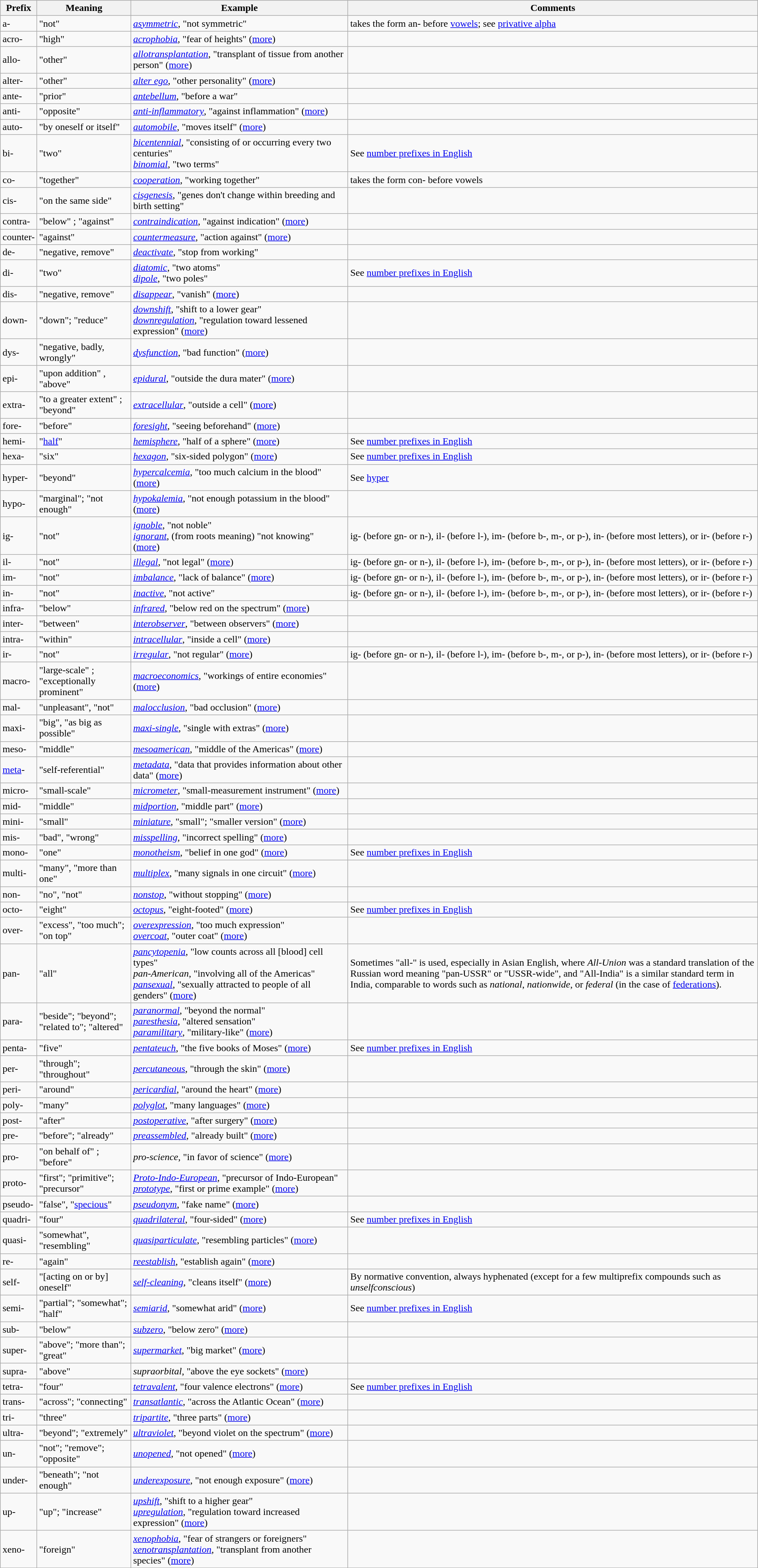<table class="wikitable">
<tr>
<th>Prefix</th>
<th>Meaning</th>
<th width=350pt>Example</th>
<th>Comments</th>
</tr>
<tr>
<td>a-</td>
<td>"not"</td>
<td><em><a href='#'>asymmetric</a></em>, "not symmetric"</td>
<td>takes the form an- before <a href='#'>vowels</a>; see <a href='#'>privative alpha</a></td>
</tr>
<tr>
<td>acro-</td>
<td>"high"</td>
<td><em><a href='#'>acrophobia</a></em>, "fear of heights" (<a href='#'>more</a>)</td>
<td></td>
</tr>
<tr>
<td>allo-</td>
<td>"other"</td>
<td><em><a href='#'>allotransplantation</a></em>, "transplant of tissue from another person" (<a href='#'>more</a>)</td>
<td></td>
</tr>
<tr>
<td>alter-</td>
<td>"other"</td>
<td><em><a href='#'>alter ego</a></em>, "other personality" (<a href='#'>more</a>)</td>
<td></td>
</tr>
<tr>
<td>ante-</td>
<td>"prior"</td>
<td><em><a href='#'>antebellum</a></em>, "before a war"</td>
<td></td>
</tr>
<tr>
<td>anti-</td>
<td>"opposite"</td>
<td><em><a href='#'>anti-inflammatory</a></em>, "against inflammation" (<a href='#'>more</a>)</td>
<td></td>
</tr>
<tr>
<td>auto-</td>
<td>"by oneself or itself"</td>
<td><em><a href='#'>automobile</a></em>, "moves itself" (<a href='#'>more</a>)</td>
<td></td>
</tr>
<tr>
<td>bi-</td>
<td>"two"</td>
<td><em><a href='#'>bicentennial</a></em>, "consisting of or occurring every two centuries"<br><em><a href='#'>binomial</a></em>, "two terms"</td>
<td>See <a href='#'>number prefixes in English</a></td>
</tr>
<tr>
<td>co-</td>
<td>"together"</td>
<td><em><a href='#'>cooperation</a></em>, "working together"</td>
<td>takes the form con- before vowels</td>
</tr>
<tr>
<td>cis-</td>
<td>"on the same side"</td>
<td><em><a href='#'>cisgenesis</a></em>, "genes don't change within breeding and birth setting"</td>
<td></td>
</tr>
<tr>
<td>contra-</td>
<td>"below" ; "against"</td>
<td><em><a href='#'>contraindication</a></em>, "against indication" (<a href='#'>more</a>)</td>
<td></td>
</tr>
<tr>
<td>counter-</td>
<td>"against"</td>
<td><em><a href='#'>countermeasure</a></em>, "action against" (<a href='#'>more</a>)</td>
<td></td>
</tr>
<tr>
<td>de-</td>
<td>"negative, remove"</td>
<td><em><a href='#'>deactivate</a></em>, "stop from working"</td>
<td></td>
</tr>
<tr>
<td>di-</td>
<td>"two"</td>
<td><em><a href='#'>diatomic</a></em>, "two atoms"<br><a href='#'><em>dipole</em></a>, "two poles"</td>
<td>See <a href='#'>number prefixes in English</a></td>
</tr>
<tr>
<td>dis-</td>
<td>"negative, remove"</td>
<td><em><a href='#'>disappear</a></em>, "vanish" (<a href='#'>more</a>)</td>
<td></td>
</tr>
<tr>
<td>down-</td>
<td>"down"; "reduce"</td>
<td><em><a href='#'>downshift</a></em>, "shift to a lower gear" <br><em><a href='#'>downregulation</a></em>, "regulation toward lessened expression" (<a href='#'>more</a>)</td>
<td></td>
</tr>
<tr>
<td>dys-</td>
<td>"negative, badly, wrongly"</td>
<td><em><a href='#'>dysfunction</a></em>, "bad function" (<a href='#'>more</a>)</td>
<td></td>
</tr>
<tr>
<td>epi-</td>
<td>"upon addition" , "above"</td>
<td><em><a href='#'>epidural</a></em>, "outside the dura mater" (<a href='#'>more</a>)</td>
<td></td>
</tr>
<tr>
<td>extra-</td>
<td>"to a greater extent" ; "beyond"</td>
<td><em><a href='#'>extracellular</a></em>, "outside a cell" (<a href='#'>more</a>)</td>
<td></td>
</tr>
<tr>
<td>fore-</td>
<td>"before"</td>
<td><em><a href='#'>foresight</a></em>, "seeing beforehand" (<a href='#'>more</a>)</td>
<td></td>
</tr>
<tr>
<td>hemi-</td>
<td>"<a href='#'>half</a>"</td>
<td><em><a href='#'>hemisphere</a></em>, "half of a sphere" (<a href='#'>more</a>)</td>
<td>See <a href='#'>number prefixes in English</a></td>
</tr>
<tr>
<td>hexa-</td>
<td>"six"</td>
<td><em><a href='#'>hexagon</a></em>, "six-sided polygon" (<a href='#'>more</a>)</td>
<td>See <a href='#'>number prefixes in English</a></td>
</tr>
<tr>
<td>hyper-</td>
<td>"beyond"</td>
<td><em><a href='#'>hypercalcemia</a></em>, "too much calcium in the blood" (<a href='#'>more</a>)</td>
<td>See <a href='#'>hyper</a></td>
</tr>
<tr>
<td>hypo-</td>
<td>"marginal"; "not enough"</td>
<td><em><a href='#'>hypokalemia</a></em>, "not enough potassium in the blood" (<a href='#'>more</a>)</td>
<td></td>
</tr>
<tr>
<td>ig-</td>
<td>"not"</td>
<td><em><a href='#'>ignoble</a></em>, "not noble" <br><em><a href='#'>ignorant</a></em>, (from roots meaning) "not knowing" <br> (<a href='#'>more</a>)</td>
<td>ig- (before gn- or n-), il- (before l-), im- (before b-, m-, or p-), in- (before most letters), or ir- (before r-)</td>
</tr>
<tr>
<td>il-</td>
<td>"not"</td>
<td><em><a href='#'>illegal</a></em>, "not legal" (<a href='#'>more</a>)</td>
<td>ig- (before gn- or n-), il- (before l-), im- (before b-, m-, or p-), in- (before most letters), or ir- (before r-)</td>
</tr>
<tr>
<td>im-</td>
<td>"not"</td>
<td><em><a href='#'>imbalance</a></em>, "lack of balance" (<a href='#'>more</a>)</td>
<td>ig- (before gn- or n-), il- (before l-), im- (before b-, m-, or p-), in- (before most letters), or ir- (before r-)</td>
</tr>
<tr>
<td>in-</td>
<td>"not"</td>
<td><em><a href='#'>inactive</a></em>, "not active"</td>
<td>ig- (before gn- or n-), il- (before l-), im- (before b-, m-, or p-), in- (before most letters), or ir- (before r-)</td>
</tr>
<tr>
<td>infra-</td>
<td>"below"</td>
<td><em><a href='#'>infrared</a></em>, "below red on the spectrum" (<a href='#'>more</a>)</td>
<td></td>
</tr>
<tr>
<td>inter-</td>
<td>"between"</td>
<td><em><a href='#'>interobserver</a></em>, "between observers" (<a href='#'>more</a>)</td>
<td></td>
</tr>
<tr>
<td>intra-</td>
<td>"within"</td>
<td><em><a href='#'>intracellular</a></em>, "inside a cell" (<a href='#'>more</a>)</td>
<td></td>
</tr>
<tr>
<td>ir-</td>
<td>"not"</td>
<td><em><a href='#'>irregular</a></em>, "not regular" (<a href='#'>more</a>)</td>
<td>ig- (before gn- or n-), il- (before l-), im- (before b-, m-, or p-), in- (before most letters), or ir- (before r-)</td>
</tr>
<tr>
<td>macro-</td>
<td>"large-scale" ; "exceptionally prominent"</td>
<td><em><a href='#'>macroeconomics</a></em>, "workings of entire economies" (<a href='#'>more</a>)</td>
<td></td>
</tr>
<tr>
<td>mal-</td>
<td>"unpleasant", "not"</td>
<td><em><a href='#'>malocclusion</a></em>, "bad occlusion" (<a href='#'>more</a>)</td>
<td></td>
</tr>
<tr>
<td>maxi-</td>
<td>"big", "as big as possible"</td>
<td><em><a href='#'>maxi-single</a></em>, "single with extras" (<a href='#'>more</a>)</td>
<td></td>
</tr>
<tr>
<td>meso-</td>
<td>"middle"</td>
<td><em><a href='#'>mesoamerican</a></em>, "middle of the Americas" (<a href='#'>more</a>)</td>
<td></td>
</tr>
<tr>
<td><a href='#'>meta</a>-</td>
<td>"self-referential"</td>
<td><em><a href='#'>metadata</a></em>, "data that provides information about other data" (<a href='#'>more</a>)</td>
<td></td>
</tr>
<tr>
<td>micro-</td>
<td>"small-scale"</td>
<td><em><a href='#'>micrometer</a></em>, "small-measurement instrument" (<a href='#'>more</a>)</td>
<td></td>
</tr>
<tr>
<td>mid-</td>
<td>"middle"</td>
<td><em><a href='#'>midportion</a></em>, "middle part" (<a href='#'>more</a>)</td>
<td></td>
</tr>
<tr>
<td>mini-</td>
<td>"small"</td>
<td><em><a href='#'>miniature</a></em>, "small"; "smaller version" (<a href='#'>more</a>)</td>
<td></td>
</tr>
<tr>
<td>mis-</td>
<td>"bad", "wrong"</td>
<td><em><a href='#'>misspelling</a></em>, "incorrect spelling" (<a href='#'>more</a>)</td>
<td></td>
</tr>
<tr>
<td>mono-</td>
<td>"one"</td>
<td><em><a href='#'>monotheism</a></em>, "belief in one god" (<a href='#'>more</a>)</td>
<td>See <a href='#'>number prefixes in English</a></td>
</tr>
<tr>
<td>multi-</td>
<td>"many", "more than one"</td>
<td><em><a href='#'>multiplex</a></em>, "many signals in one circuit" (<a href='#'>more</a>)</td>
<td></td>
</tr>
<tr>
<td>non-</td>
<td>"no", "not"</td>
<td><em><a href='#'>nonstop</a></em>, "without stopping" (<a href='#'>more</a>)</td>
<td></td>
</tr>
<tr>
<td>octo-</td>
<td>"eight"</td>
<td><em><a href='#'>octopus</a></em>, "eight-footed" (<a href='#'>more</a>)</td>
<td>See <a href='#'>number prefixes in English</a></td>
</tr>
<tr>
<td>over-</td>
<td>"excess", "too much"; <br> "on top"</td>
<td><em><a href='#'>overexpression</a></em>, "too much expression" <br><em><a href='#'>overcoat</a></em>, "outer coat" (<a href='#'>more</a>)</td>
<td></td>
</tr>
<tr>
<td>pan-</td>
<td>"all"</td>
<td><em><a href='#'>pancytopenia</a></em>, "low counts across all [blood] cell types" <br><em>pan-American</em>, "involving all of the Americas" <br><em><a href='#'>pansexual</a></em>, "sexually attracted to people of all genders" (<a href='#'>more</a>)</td>
<td>Sometimes "all-" is used, especially in Asian English, where <em>All-Union</em> was a standard translation of the Russian word meaning "pan-USSR" or "USSR-wide", and "All-India" is a similar standard term in India, comparable to words such as <em>national</em>, <em>nationwide</em>, or <em>federal</em> (in the case of <a href='#'>federations</a>).</td>
</tr>
<tr>
<td>para-</td>
<td>"beside"; "beyond"; "related to"; "altered"</td>
<td><em><a href='#'>paranormal</a></em>, "beyond the normal" <br><em><a href='#'>paresthesia</a></em>, "altered sensation" <br><em><a href='#'>paramilitary</a></em>, "military-like" (<a href='#'>more</a>)</td>
<td></td>
</tr>
<tr>
<td>penta-</td>
<td>"five"</td>
<td><em><a href='#'>pentateuch</a></em>, "the five books of Moses" (<a href='#'>more</a>)</td>
<td>See <a href='#'>number prefixes in English</a></td>
</tr>
<tr>
<td>per-</td>
<td>"through"; "throughout"</td>
<td><em><a href='#'>percutaneous</a></em>, "through the skin" (<a href='#'>more</a>)</td>
<td></td>
</tr>
<tr>
<td>peri-</td>
<td>"around"</td>
<td><em><a href='#'>pericardial</a></em>, "around the heart" (<a href='#'>more</a>)</td>
<td></td>
</tr>
<tr>
<td>poly-</td>
<td>"many"</td>
<td><em><a href='#'>polyglot</a></em>, "many languages" (<a href='#'>more</a>)</td>
<td></td>
</tr>
<tr>
<td>post-</td>
<td>"after"</td>
<td><em><a href='#'>postoperative</a></em>, "after surgery" (<a href='#'>more</a>)</td>
<td></td>
</tr>
<tr>
<td>pre-</td>
<td>"before"; "already"</td>
<td><em><a href='#'>preassembled</a></em>, "already built" (<a href='#'>more</a>)</td>
<td></td>
</tr>
<tr>
<td>pro-</td>
<td>"on behalf of" ; "before"</td>
<td><em>pro-science</em>, "in favor of science" (<a href='#'>more</a>)</td>
<td></td>
</tr>
<tr>
<td>proto-</td>
<td>"first"; "primitive"; "precursor"</td>
<td><em><a href='#'>Proto-Indo-European</a></em>, "precursor of Indo-European" <br><em><a href='#'>prototype</a></em>, "first or prime example" (<a href='#'>more</a>)</td>
<td></td>
</tr>
<tr>
<td>pseudo-</td>
<td>"false", "<a href='#'>specious</a>"</td>
<td><em><a href='#'>pseudonym</a></em>, "fake name" (<a href='#'>more</a>)</td>
<td></td>
</tr>
<tr>
<td>quadri-</td>
<td>"four"</td>
<td><em><a href='#'>quadrilateral</a></em>, "four-sided" (<a href='#'>more</a>)</td>
<td>See <a href='#'>number prefixes in English</a></td>
</tr>
<tr>
<td>quasi-</td>
<td>"somewhat", "resembling"</td>
<td><a href='#'><em>quasiparticulate</em></a>, "resembling particles" (<a href='#'>more</a>)</td>
<td></td>
</tr>
<tr>
<td>re-</td>
<td>"again"</td>
<td><em><a href='#'>reestablish</a></em>, "establish again" (<a href='#'>more</a>)</td>
<td></td>
</tr>
<tr>
<td>self-</td>
<td>"[acting on or by] oneself"</td>
<td><em><a href='#'>self-cleaning</a></em>, "cleans itself" (<a href='#'>more</a>)</td>
<td>By normative convention, always hyphenated (except for a few multiprefix compounds such as <em>unselfconscious</em>)</td>
</tr>
<tr>
<td>semi-</td>
<td>"partial"; "somewhat"; "half"</td>
<td><em><a href='#'>semiarid</a></em>, "somewhat arid" (<a href='#'>more</a>)</td>
<td>See <a href='#'>number prefixes in English</a></td>
</tr>
<tr>
<td>sub-</td>
<td>"below"</td>
<td><em><a href='#'>subzero</a></em>, "below zero" (<a href='#'>more</a>)</td>
<td></td>
</tr>
<tr>
<td>super-</td>
<td>"above"; "more than"; "great"</td>
<td><em><a href='#'>supermarket</a></em>, "big market" (<a href='#'>more</a>)</td>
<td></td>
</tr>
<tr>
<td>supra-</td>
<td>"above"</td>
<td><em>supraorbital</em>, "above the eye sockets" (<a href='#'>more</a>)</td>
<td></td>
</tr>
<tr>
<td>tetra-</td>
<td>"four"</td>
<td><em><a href='#'>tetravalent</a></em>, "four valence electrons" (<a href='#'>more</a>)</td>
<td>See <a href='#'>number prefixes in English</a></td>
</tr>
<tr>
<td>trans-</td>
<td>"across"; "connecting"</td>
<td><em><a href='#'>transatlantic</a></em>, "across the Atlantic Ocean" (<a href='#'>more</a>)</td>
<td></td>
</tr>
<tr>
<td>tri-</td>
<td>"three"</td>
<td><em><a href='#'>tripartite</a></em>, "three parts" (<a href='#'>more</a>)</td>
<td></td>
</tr>
<tr>
<td>ultra-</td>
<td>"beyond"; "extremely"</td>
<td><em><a href='#'>ultraviolet</a></em>, "beyond violet on the spectrum" (<a href='#'>more</a>)</td>
<td></td>
</tr>
<tr>
<td>un-</td>
<td>"not"; "remove"; "opposite"</td>
<td><em><a href='#'>unopened</a></em>, "not opened" (<a href='#'>more</a>)</td>
<td></td>
</tr>
<tr>
<td>under-</td>
<td>"beneath"; "not enough"</td>
<td><em><a href='#'>underexposure</a></em>, "not enough exposure" (<a href='#'>more</a>)</td>
<td></td>
</tr>
<tr>
<td>up-</td>
<td>"up"; "increase"</td>
<td><em><a href='#'>upshift</a></em>, "shift to a higher gear" <br><em><a href='#'>upregulation</a></em>, "regulation toward increased expression" (<a href='#'>more</a>)</td>
<td></td>
</tr>
<tr>
<td>xeno-</td>
<td>"foreign"</td>
<td><em><a href='#'>xenophobia</a></em>, "fear of strangers or foreigners" <br><em><a href='#'>xenotransplantation</a></em>, "transplant from another species" (<a href='#'>more</a>)</td>
<td></td>
</tr>
</table>
